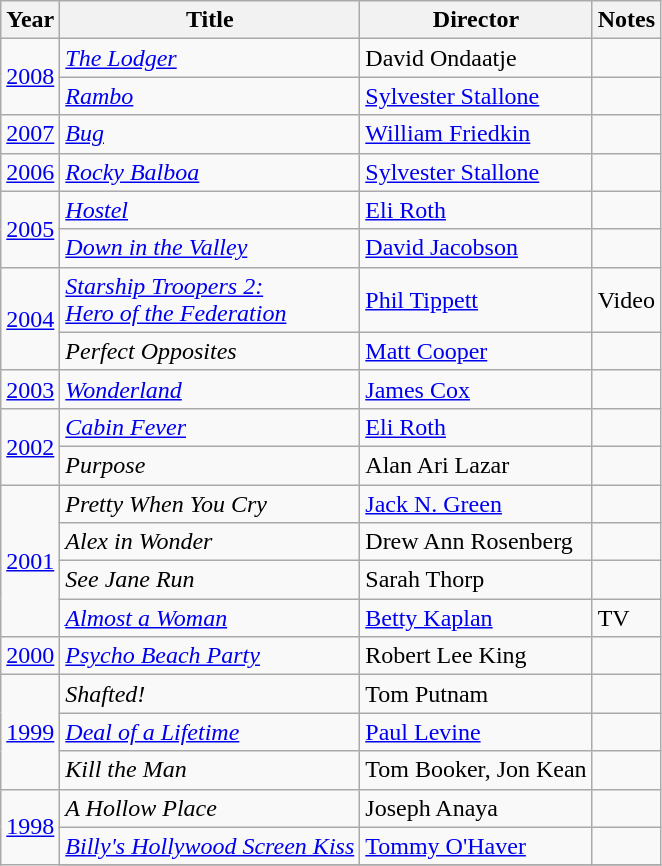<table class="wikitable">
<tr>
<th>Year</th>
<th>Title</th>
<th>Director</th>
<th>Notes</th>
</tr>
<tr>
<td rowspan="2"><a href='#'>2008</a></td>
<td><em><a href='#'>The Lodger</a></em></td>
<td>David Ondaatje</td>
<td></td>
</tr>
<tr>
<td><em><a href='#'>Rambo</a></em></td>
<td><a href='#'>Sylvester Stallone</a></td>
<td></td>
</tr>
<tr>
<td rowspan="1"><a href='#'>2007</a></td>
<td><em><a href='#'>Bug</a></em></td>
<td><a href='#'>William Friedkin</a></td>
<td></td>
</tr>
<tr>
<td><a href='#'>2006</a></td>
<td><em><a href='#'>Rocky Balboa</a></em></td>
<td><a href='#'>Sylvester Stallone</a></td>
<td></td>
</tr>
<tr>
<td rowspan="2"><a href='#'>2005</a></td>
<td><em><a href='#'>Hostel</a></em></td>
<td><a href='#'>Eli Roth</a></td>
<td></td>
</tr>
<tr>
<td><em><a href='#'>Down in the Valley</a></em></td>
<td><a href='#'>David Jacobson</a></td>
<td></td>
</tr>
<tr>
<td rowspan="2"><a href='#'>2004</a></td>
<td><em><a href='#'>Starship Troopers 2:</a></em><br><em><a href='#'>Hero of the Federation</a></em></td>
<td><a href='#'>Phil Tippett</a></td>
<td>Video</td>
</tr>
<tr>
<td><em>Perfect Opposites</em></td>
<td><a href='#'>Matt Cooper</a></td>
<td></td>
</tr>
<tr>
<td><a href='#'>2003</a></td>
<td><em><a href='#'>Wonderland</a></em></td>
<td><a href='#'>James Cox</a></td>
<td></td>
</tr>
<tr>
<td rowspan="2"><a href='#'>2002</a></td>
<td><em><a href='#'>Cabin Fever</a></em></td>
<td><a href='#'>Eli Roth</a></td>
<td></td>
</tr>
<tr>
<td><em>Purpose</em></td>
<td>Alan Ari Lazar</td>
<td></td>
</tr>
<tr>
<td rowspan="4"><a href='#'>2001</a></td>
<td><em>Pretty When You Cry</em></td>
<td><a href='#'>Jack N. Green</a></td>
<td></td>
</tr>
<tr>
<td><em>Alex in Wonder</em></td>
<td>Drew Ann Rosenberg</td>
<td></td>
</tr>
<tr>
<td><em>See Jane Run</em></td>
<td>Sarah Thorp</td>
<td></td>
</tr>
<tr>
<td><em><a href='#'>Almost a Woman</a></em></td>
<td><a href='#'>Betty Kaplan</a></td>
<td>TV</td>
</tr>
<tr>
<td><a href='#'>2000</a></td>
<td><em><a href='#'>Psycho Beach Party</a></em></td>
<td>Robert Lee King</td>
<td></td>
</tr>
<tr>
<td rowspan="3"><a href='#'>1999</a></td>
<td><em>Shafted!</em></td>
<td>Tom Putnam</td>
<td></td>
</tr>
<tr>
<td><em><a href='#'>Deal of a Lifetime</a></em></td>
<td><a href='#'>Paul Levine</a></td>
<td></td>
</tr>
<tr>
<td><em>Kill the Man</em></td>
<td>Tom Booker, Jon Kean</td>
<td></td>
</tr>
<tr>
<td rowspan="3"><a href='#'>1998</a></td>
<td><em>A Hollow Place</em></td>
<td>Joseph Anaya</td>
<td></td>
</tr>
<tr>
<td><em><a href='#'>Billy's Hollywood Screen Kiss</a></em></td>
<td><a href='#'>Tommy O'Haver</a></td>
<td></td>
</tr>
<tr>
</tr>
</table>
